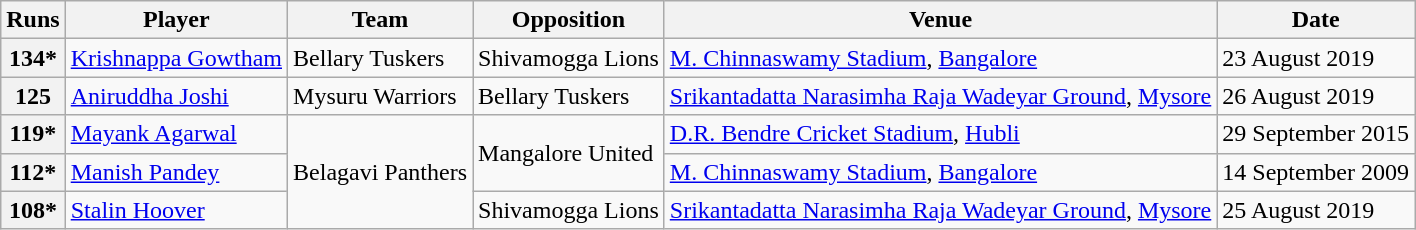<table class="wikitable">
<tr>
<th>Runs</th>
<th>Player</th>
<th>Team</th>
<th>Opposition</th>
<th>Venue</th>
<th>Date</th>
</tr>
<tr>
<th>134*</th>
<td><a href='#'>Krishnappa Gowtham</a></td>
<td>Bellary Tuskers</td>
<td>Shivamogga Lions</td>
<td><a href='#'>M. Chinnaswamy Stadium</a>, <a href='#'>Bangalore</a></td>
<td>23 August 2019</td>
</tr>
<tr>
<th>125</th>
<td><a href='#'>Aniruddha Joshi</a></td>
<td>Mysuru Warriors</td>
<td>Bellary Tuskers</td>
<td><a href='#'>Srikantadatta Narasimha Raja Wadeyar Ground</a>, <a href='#'>Mysore</a></td>
<td>26 August 2019</td>
</tr>
<tr>
<th>119*</th>
<td><a href='#'>Mayank Agarwal</a></td>
<td rowspan="3">Belagavi Panthers</td>
<td rowspan="2">Mangalore United</td>
<td><a href='#'>D.R. Bendre Cricket Stadium</a>, <a href='#'>Hubli</a></td>
<td>29 September 2015</td>
</tr>
<tr>
<th>112*</th>
<td><a href='#'>Manish Pandey</a></td>
<td><a href='#'>M. Chinnaswamy Stadium</a>, <a href='#'>Bangalore</a></td>
<td>14 September 2009</td>
</tr>
<tr>
<th>108*</th>
<td><a href='#'>Stalin Hoover</a></td>
<td>Shivamogga Lions</td>
<td><a href='#'>Srikantadatta Narasimha Raja Wadeyar Ground</a>, <a href='#'>Mysore</a></td>
<td>25 August 2019</td>
</tr>
</table>
